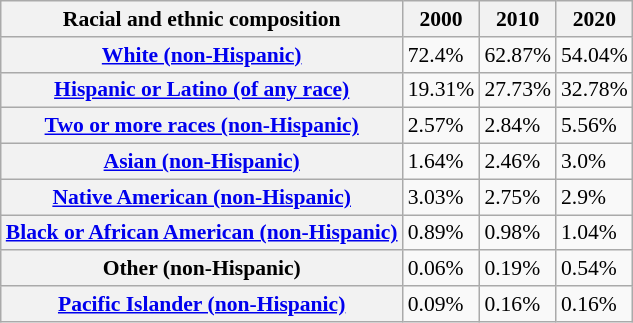<table class="wikitable sortable collapsible" style="font-size: 90%;">
<tr>
<th>Racial and ethnic composition</th>
<th>2000</th>
<th>2010</th>
<th>2020</th>
</tr>
<tr>
<th><a href='#'>White (non-Hispanic)</a></th>
<td>72.4%</td>
<td>62.87%</td>
<td>54.04%</td>
</tr>
<tr>
<th><a href='#'>Hispanic or Latino (of any race)</a></th>
<td>19.31%</td>
<td>27.73%</td>
<td>32.78%</td>
</tr>
<tr>
<th><a href='#'>Two or more races (non-Hispanic)</a></th>
<td>2.57%</td>
<td>2.84%</td>
<td>5.56%</td>
</tr>
<tr>
<th><a href='#'>Asian (non-Hispanic)</a></th>
<td>1.64%</td>
<td>2.46%</td>
<td>3.0%</td>
</tr>
<tr>
<th><a href='#'>Native American (non-Hispanic)</a></th>
<td>3.03%</td>
<td>2.75%</td>
<td>2.9%</td>
</tr>
<tr>
<th><a href='#'>Black or African American (non-Hispanic)</a></th>
<td>0.89%</td>
<td>0.98%</td>
<td>1.04%</td>
</tr>
<tr>
<th>Other (non-Hispanic)</th>
<td>0.06%</td>
<td>0.19%</td>
<td>0.54%</td>
</tr>
<tr>
<th><a href='#'>Pacific Islander (non-Hispanic)</a></th>
<td>0.09%</td>
<td>0.16%</td>
<td>0.16%</td>
</tr>
</table>
